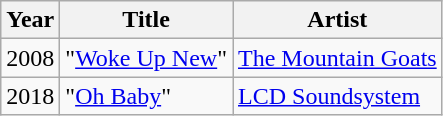<table class="wikitable">
<tr>
<th>Year</th>
<th>Title</th>
<th>Artist</th>
</tr>
<tr>
<td>2008</td>
<td>"<a href='#'>Woke Up New</a>"</td>
<td><a href='#'>The Mountain Goats</a></td>
</tr>
<tr>
<td>2018</td>
<td>"<a href='#'>Oh Baby</a>"</td>
<td><a href='#'>LCD Soundsystem</a></td>
</tr>
</table>
